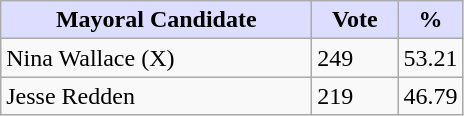<table class="wikitable">
<tr>
<th style="background:#ddf; width:200px;">Mayoral Candidate </th>
<th style="background:#ddf; width:50px;">Vote</th>
<th style="background:#ddf; width:30px;">%</th>
</tr>
<tr>
<td>Nina Wallace (X)</td>
<td>249</td>
<td>53.21</td>
</tr>
<tr>
<td>Jesse Redden</td>
<td>219</td>
<td>46.79</td>
</tr>
</table>
